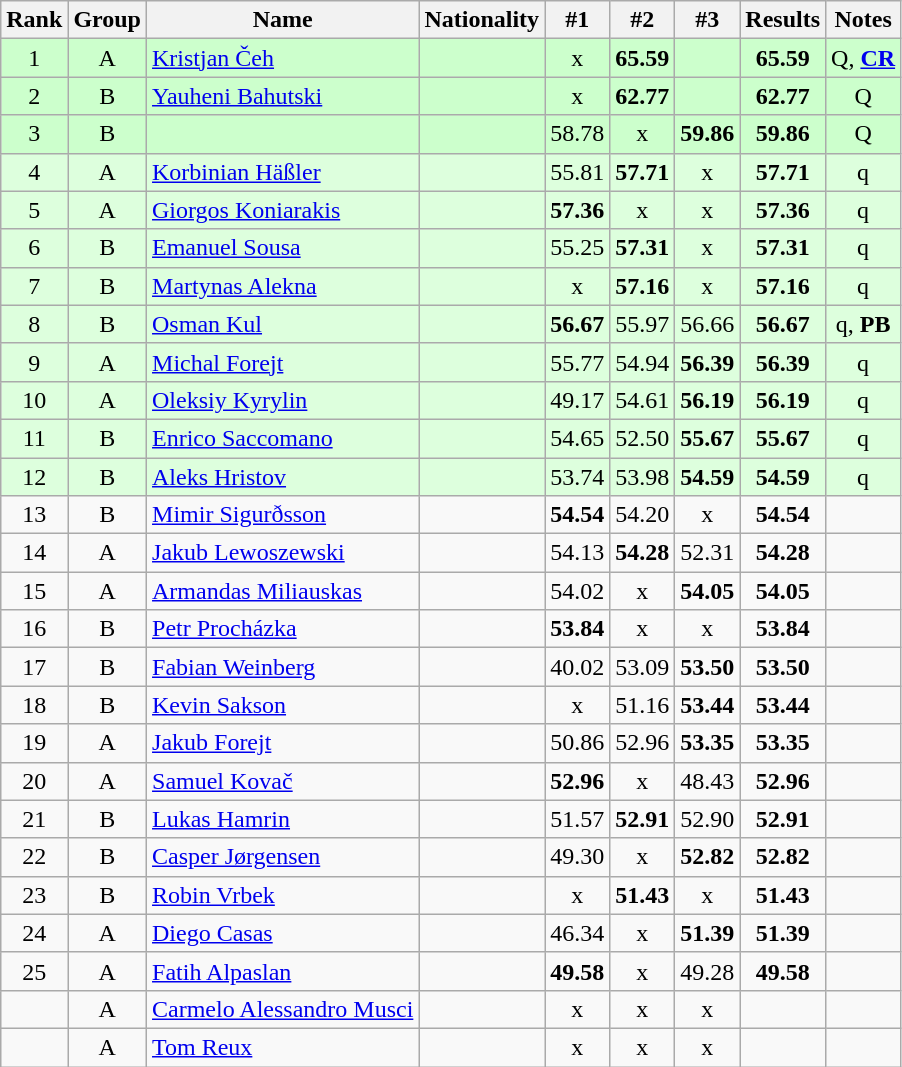<table class="wikitable sortable" style="text-align:center;">
<tr>
<th>Rank</th>
<th>Group</th>
<th>Name</th>
<th>Nationality</th>
<th>#1</th>
<th>#2</th>
<th>#3</th>
<th>Results</th>
<th>Notes</th>
</tr>
<tr bgcolor=ccffcc>
<td>1</td>
<td>A</td>
<td align=left><a href='#'>Kristjan Čeh</a></td>
<td align=left></td>
<td>x</td>
<td><strong>65.59</strong></td>
<td></td>
<td><strong>65.59</strong></td>
<td>Q, <strong><a href='#'>CR</a></strong></td>
</tr>
<tr bgcolor=ccffcc>
<td>2</td>
<td>B</td>
<td align=left><a href='#'>Yauheni Bahutski</a></td>
<td align=left></td>
<td>x</td>
<td><strong>62.77</strong></td>
<td></td>
<td><strong>62.77</strong></td>
<td>Q</td>
</tr>
<tr bgcolor=ccffcc>
<td>3</td>
<td>B</td>
<td align=left></td>
<td align=left></td>
<td>58.78</td>
<td>x</td>
<td><strong>59.86</strong></td>
<td><strong>59.86</strong></td>
<td>Q</td>
</tr>
<tr bgcolor=ddffdd>
<td>4</td>
<td>A</td>
<td align=left><a href='#'>Korbinian Häßler</a></td>
<td align=left></td>
<td>55.81</td>
<td><strong>57.71</strong></td>
<td>x</td>
<td><strong>57.71</strong></td>
<td>q</td>
</tr>
<tr bgcolor=ddffdd>
<td>5</td>
<td>A</td>
<td align=left><a href='#'>Giorgos Koniarakis</a></td>
<td align=left></td>
<td><strong>57.36</strong></td>
<td>x</td>
<td>x</td>
<td><strong>57.36</strong></td>
<td>q</td>
</tr>
<tr bgcolor=ddffdd>
<td>6</td>
<td>B</td>
<td align=left><a href='#'>Emanuel Sousa</a></td>
<td align=left></td>
<td>55.25</td>
<td><strong>57.31</strong></td>
<td>x</td>
<td><strong>57.31</strong></td>
<td>q</td>
</tr>
<tr bgcolor=ddffdd>
<td>7</td>
<td>B</td>
<td align=left><a href='#'>Martynas Alekna</a></td>
<td align=left></td>
<td>x</td>
<td><strong>57.16</strong></td>
<td>x</td>
<td><strong>57.16</strong></td>
<td>q</td>
</tr>
<tr bgcolor=ddffdd>
<td>8</td>
<td>B</td>
<td align=left><a href='#'>Osman Kul</a></td>
<td align=left></td>
<td><strong>56.67</strong></td>
<td>55.97</td>
<td>56.66</td>
<td><strong>56.67</strong></td>
<td>q, <strong>PB</strong></td>
</tr>
<tr bgcolor=ddffdd>
<td>9</td>
<td>A</td>
<td align=left><a href='#'>Michal Forejt</a></td>
<td align=left></td>
<td>55.77</td>
<td>54.94</td>
<td><strong>56.39</strong></td>
<td><strong>56.39</strong></td>
<td>q</td>
</tr>
<tr bgcolor=ddffdd>
<td>10</td>
<td>A</td>
<td align=left><a href='#'>Oleksiy Kyrylin</a></td>
<td align=left></td>
<td>49.17</td>
<td>54.61</td>
<td><strong>56.19</strong></td>
<td><strong>56.19</strong></td>
<td>q</td>
</tr>
<tr bgcolor=ddffdd>
<td>11</td>
<td>B</td>
<td align=left><a href='#'>Enrico Saccomano</a></td>
<td align=left></td>
<td>54.65</td>
<td>52.50</td>
<td><strong>55.67</strong></td>
<td><strong>55.67</strong></td>
<td>q</td>
</tr>
<tr bgcolor=ddffdd>
<td>12</td>
<td>B</td>
<td align=left><a href='#'>Aleks Hristov</a></td>
<td align=left></td>
<td>53.74</td>
<td>53.98</td>
<td><strong>54.59</strong></td>
<td><strong>54.59</strong></td>
<td>q</td>
</tr>
<tr>
<td>13</td>
<td>B</td>
<td align=left><a href='#'>Mimir Sigurðsson</a></td>
<td align=left></td>
<td><strong>54.54</strong></td>
<td>54.20</td>
<td>x</td>
<td><strong>54.54</strong></td>
<td></td>
</tr>
<tr>
<td>14</td>
<td>A</td>
<td align=left><a href='#'>Jakub Lewoszewski</a></td>
<td align=left></td>
<td>54.13</td>
<td><strong>54.28</strong></td>
<td>52.31</td>
<td><strong>54.28</strong></td>
<td></td>
</tr>
<tr>
<td>15</td>
<td>A</td>
<td align=left><a href='#'>Armandas Miliauskas</a></td>
<td align=left></td>
<td>54.02</td>
<td>x</td>
<td><strong>54.05</strong></td>
<td><strong>54.05</strong></td>
<td></td>
</tr>
<tr>
<td>16</td>
<td>B</td>
<td align=left><a href='#'>Petr Procházka</a></td>
<td align=left></td>
<td><strong>53.84</strong></td>
<td>x</td>
<td>x</td>
<td><strong>53.84</strong></td>
<td></td>
</tr>
<tr>
<td>17</td>
<td>B</td>
<td align=left><a href='#'>Fabian Weinberg</a></td>
<td align=left></td>
<td>40.02</td>
<td>53.09</td>
<td><strong>53.50</strong></td>
<td><strong>53.50</strong></td>
<td></td>
</tr>
<tr>
<td>18</td>
<td>B</td>
<td align=left><a href='#'>Kevin Sakson</a></td>
<td align=left></td>
<td>x</td>
<td>51.16</td>
<td><strong>53.44</strong></td>
<td><strong>53.44</strong></td>
<td></td>
</tr>
<tr>
<td>19</td>
<td>A</td>
<td align=left><a href='#'>Jakub Forejt</a></td>
<td align=left></td>
<td>50.86</td>
<td>52.96</td>
<td><strong>53.35</strong></td>
<td><strong>53.35</strong></td>
<td></td>
</tr>
<tr>
<td>20</td>
<td>A</td>
<td align=left><a href='#'>Samuel Kovač</a></td>
<td align=left></td>
<td><strong>52.96</strong></td>
<td>x</td>
<td>48.43</td>
<td><strong>52.96</strong></td>
<td></td>
</tr>
<tr>
<td>21</td>
<td>B</td>
<td align=left><a href='#'>Lukas Hamrin</a></td>
<td align=left></td>
<td>51.57</td>
<td><strong>52.91</strong></td>
<td>52.90</td>
<td><strong>52.91</strong></td>
<td></td>
</tr>
<tr>
<td>22</td>
<td>B</td>
<td align=left><a href='#'>Casper Jørgensen</a></td>
<td align=left></td>
<td>49.30</td>
<td>x</td>
<td><strong>52.82</strong></td>
<td><strong>52.82</strong></td>
<td></td>
</tr>
<tr>
<td>23</td>
<td>B</td>
<td align=left><a href='#'>Robin Vrbek</a></td>
<td align=left></td>
<td>x</td>
<td><strong>51.43</strong></td>
<td>x</td>
<td><strong>51.43</strong></td>
<td></td>
</tr>
<tr>
<td>24</td>
<td>A</td>
<td align=left><a href='#'>Diego Casas</a></td>
<td align=left></td>
<td>46.34</td>
<td>x</td>
<td><strong>51.39</strong></td>
<td><strong>51.39</strong></td>
<td></td>
</tr>
<tr>
<td>25</td>
<td>A</td>
<td align=left><a href='#'>Fatih Alpaslan</a></td>
<td align=left></td>
<td><strong>49.58</strong></td>
<td>x</td>
<td>49.28</td>
<td><strong>49.58</strong></td>
<td></td>
</tr>
<tr>
<td></td>
<td>A</td>
<td align=left><a href='#'>Carmelo Alessandro Musci</a></td>
<td align=left></td>
<td>x</td>
<td>x</td>
<td>x</td>
<td><strong></strong></td>
<td></td>
</tr>
<tr>
<td></td>
<td>A</td>
<td align=left><a href='#'>Tom Reux</a></td>
<td align=left></td>
<td>x</td>
<td>x</td>
<td>x</td>
<td><strong></strong></td>
<td></td>
</tr>
</table>
